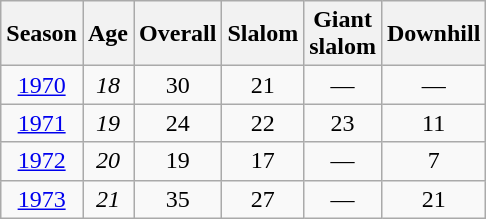<table class=wikitable style="text-align:center">
<tr>
<th>Season</th>
<th>Age</th>
<th>Overall</th>
<th>Slalom</th>
<th>Giant<br>slalom</th>
<th>Downhill</th>
</tr>
<tr>
<td><a href='#'>1970</a></td>
<td><em>18</em></td>
<td>30</td>
<td>21</td>
<td>—</td>
<td>—</td>
</tr>
<tr>
<td><a href='#'>1971</a></td>
<td><em>19</em></td>
<td>24</td>
<td>22</td>
<td>23</td>
<td>11</td>
</tr>
<tr>
<td><a href='#'>1972</a></td>
<td><em>20</em></td>
<td>19</td>
<td>17</td>
<td>—</td>
<td>7</td>
</tr>
<tr>
<td><a href='#'>1973</a></td>
<td><em>21</em></td>
<td>35</td>
<td>27</td>
<td>—</td>
<td>21</td>
</tr>
</table>
